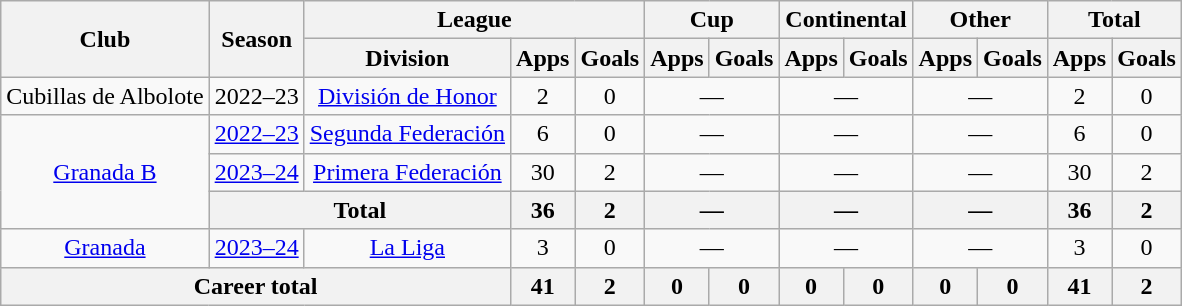<table class="wikitable" style="text-align:center">
<tr>
<th rowspan="2">Club</th>
<th rowspan="2">Season</th>
<th colspan="3">League</th>
<th colspan="2">Cup</th>
<th colspan="2">Continental</th>
<th colspan="2">Other</th>
<th colspan="2">Total</th>
</tr>
<tr>
<th>Division</th>
<th>Apps</th>
<th>Goals</th>
<th>Apps</th>
<th>Goals</th>
<th>Apps</th>
<th>Goals</th>
<th>Apps</th>
<th>Goals</th>
<th>Apps</th>
<th>Goals</th>
</tr>
<tr>
<td>Cubillas de Albolote</td>
<td>2022–23</td>
<td><a href='#'>División de Honor</a></td>
<td>2</td>
<td>0</td>
<td colspan="2">—</td>
<td colspan="2">—</td>
<td colspan="2">—</td>
<td>2</td>
<td>0</td>
</tr>
<tr>
<td rowspan="3"><a href='#'>Granada B</a></td>
<td><a href='#'>2022–23</a></td>
<td><a href='#'>Segunda Federación</a></td>
<td>6</td>
<td>0</td>
<td colspan="2">—</td>
<td colspan="2">—</td>
<td colspan="2">—</td>
<td>6</td>
<td>0</td>
</tr>
<tr>
<td><a href='#'>2023–24</a></td>
<td><a href='#'>Primera Federación</a></td>
<td>30</td>
<td>2</td>
<td colspan="2">—</td>
<td colspan="2">—</td>
<td colspan="2">—</td>
<td>30</td>
<td>2</td>
</tr>
<tr>
<th colspan="2">Total</th>
<th>36</th>
<th>2</th>
<th colspan="2">—</th>
<th colspan="2">—</th>
<th colspan="2">—</th>
<th>36</th>
<th>2</th>
</tr>
<tr>
<td><a href='#'>Granada</a></td>
<td><a href='#'>2023–24</a></td>
<td><a href='#'>La Liga</a></td>
<td>3</td>
<td>0</td>
<td colspan="2">—</td>
<td colspan="2">—</td>
<td colspan="2">—</td>
<td>3</td>
<td>0</td>
</tr>
<tr>
<th colspan="3">Career total</th>
<th>41</th>
<th>2</th>
<th>0</th>
<th>0</th>
<th>0</th>
<th>0</th>
<th>0</th>
<th>0</th>
<th>41</th>
<th>2</th>
</tr>
</table>
